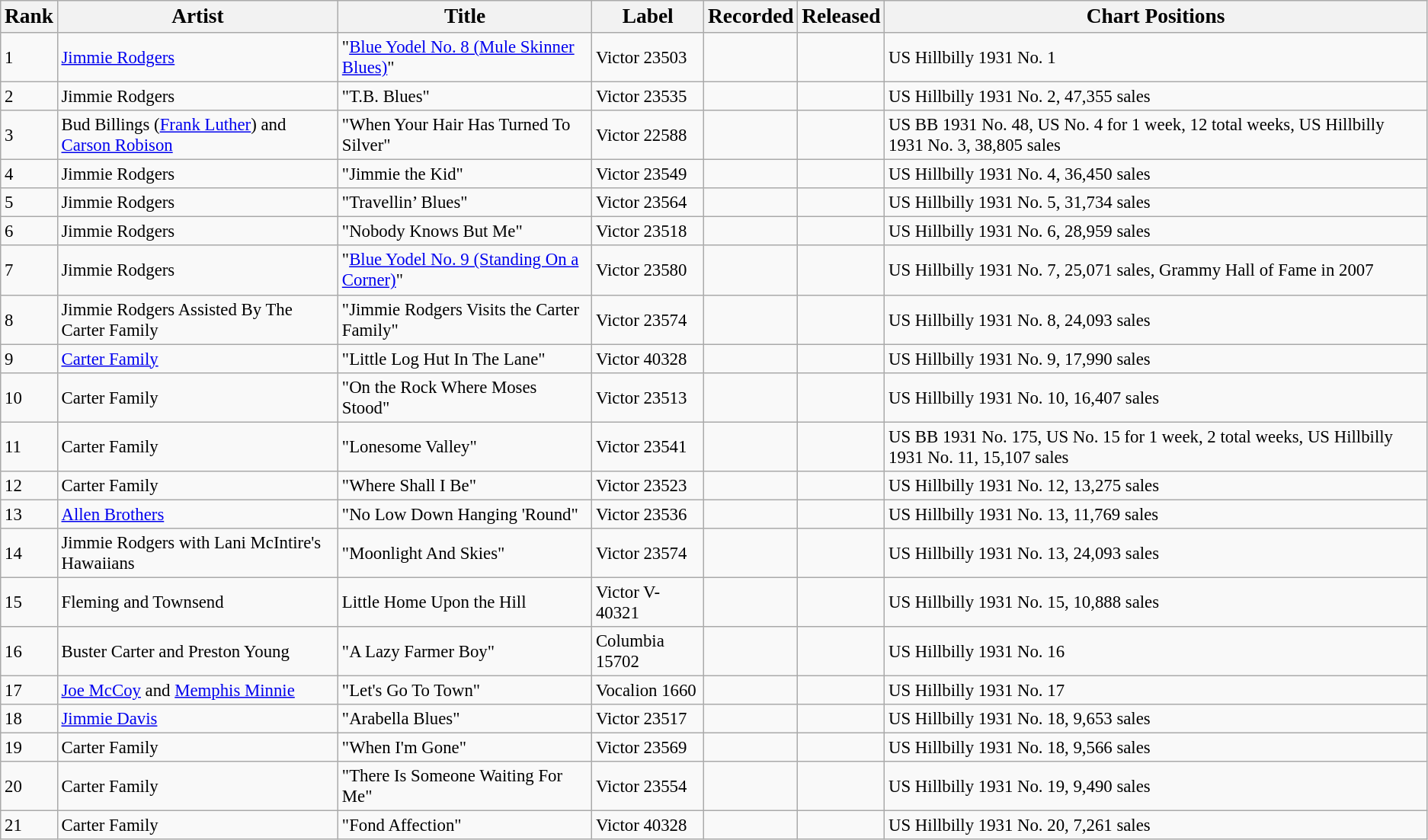<table class="wikitable" style="font-size:95%;">
<tr>
<th><big>Rank</big></th>
<th><big>Artist</big></th>
<th><big>Title</big></th>
<th><big>Label</big></th>
<th><big>Recorded</big></th>
<th><big>Released</big></th>
<th><big>Chart Positions</big></th>
</tr>
<tr>
<td>1</td>
<td><a href='#'>Jimmie Rodgers</a></td>
<td>"<a href='#'>Blue Yodel No. 8 (Mule Skinner Blues)</a>"</td>
<td>Victor 23503</td>
<td></td>
<td></td>
<td>US Hillbilly 1931 No. 1</td>
</tr>
<tr>
<td>2</td>
<td>Jimmie Rodgers</td>
<td>"T.B. Blues"</td>
<td>Victor 23535</td>
<td></td>
<td></td>
<td>US Hillbilly 1931 No. 2, 47,355 sales</td>
</tr>
<tr>
<td>3</td>
<td>Bud Billings (<a href='#'>Frank Luther</a>) and <a href='#'>Carson Robison</a></td>
<td>"When Your Hair Has Turned To Silver"</td>
<td>Victor 22588</td>
<td></td>
<td></td>
<td>US BB 1931 No. 48, US No. 4 for 1 week, 12 total weeks, US Hillbilly 1931 No. 3, 38,805 sales</td>
</tr>
<tr>
<td>4</td>
<td>Jimmie Rodgers</td>
<td>"Jimmie the Kid"</td>
<td>Victor 23549</td>
<td></td>
<td></td>
<td>US Hillbilly 1931 No. 4, 36,450 sales</td>
</tr>
<tr>
<td>5</td>
<td>Jimmie Rodgers</td>
<td>"Travellin’ Blues"</td>
<td>Victor 23564</td>
<td></td>
<td></td>
<td>US Hillbilly 1931 No. 5, 31,734 sales</td>
</tr>
<tr>
<td>6</td>
<td>Jimmie Rodgers</td>
<td>"Nobody Knows But Me"</td>
<td>Victor 23518</td>
<td></td>
<td></td>
<td>US Hillbilly 1931 No. 6, 28,959 sales</td>
</tr>
<tr>
<td>7</td>
<td>Jimmie Rodgers</td>
<td>"<a href='#'>Blue Yodel No. 9 (Standing On a Corner)</a>"</td>
<td>Victor 23580</td>
<td></td>
<td></td>
<td>US Hillbilly 1931 No. 7, 25,071 sales, Grammy Hall of Fame in 2007</td>
</tr>
<tr>
<td>8</td>
<td>Jimmie Rodgers Assisted By The Carter Family</td>
<td>"Jimmie Rodgers Visits the Carter Family"</td>
<td>Victor 23574</td>
<td></td>
<td></td>
<td>US Hillbilly 1931 No. 8, 24,093 sales</td>
</tr>
<tr>
<td>9</td>
<td><a href='#'>Carter Family</a></td>
<td>"Little Log Hut In The Lane"</td>
<td>Victor 40328</td>
<td></td>
<td></td>
<td>US Hillbilly 1931 No. 9, 17,990 sales</td>
</tr>
<tr>
<td>10</td>
<td>Carter Family</td>
<td>"On the Rock Where Moses Stood"</td>
<td>Victor 23513</td>
<td></td>
<td></td>
<td>US Hillbilly 1931 No. 10, 16,407 sales</td>
</tr>
<tr>
<td>11</td>
<td>Carter Family</td>
<td>"Lonesome Valley"</td>
<td>Victor 23541</td>
<td></td>
<td></td>
<td>US BB 1931 No. 175, US No. 15 for 1 week, 2 total weeks, US Hillbilly 1931 No. 11, 15,107 sales</td>
</tr>
<tr>
<td>12</td>
<td>Carter Family</td>
<td>"Where Shall I Be"</td>
<td>Victor 23523</td>
<td></td>
<td></td>
<td>US Hillbilly 1931 No. 12, 13,275 sales</td>
</tr>
<tr>
<td>13</td>
<td><a href='#'>Allen Brothers</a></td>
<td>"No Low Down Hanging 'Round"</td>
<td>Victor 23536</td>
<td></td>
<td></td>
<td>US Hillbilly 1931 No. 13, 11,769 sales</td>
</tr>
<tr>
<td>14</td>
<td>Jimmie Rodgers with Lani McIntire's Hawaiians</td>
<td>"Moonlight And Skies"</td>
<td>Victor 23574</td>
<td></td>
<td></td>
<td>US Hillbilly 1931 No. 13, 24,093 sales</td>
</tr>
<tr>
<td>15</td>
<td>Fleming and Townsend</td>
<td>Little Home Upon the Hill</td>
<td>Victor V-40321</td>
<td></td>
<td></td>
<td>US Hillbilly 1931 No. 15, 10,888 sales</td>
</tr>
<tr>
<td>16</td>
<td>Buster Carter and Preston Young</td>
<td>"A Lazy Farmer Boy"</td>
<td>Columbia 15702</td>
<td></td>
<td></td>
<td>US Hillbilly 1931 No. 16</td>
</tr>
<tr>
<td>17</td>
<td><a href='#'>Joe McCoy</a> and <a href='#'>Memphis Minnie</a></td>
<td>"Let's Go To Town"</td>
<td>Vocalion 1660</td>
<td></td>
<td></td>
<td>US Hillbilly 1931 No. 17</td>
</tr>
<tr>
<td>18</td>
<td><a href='#'>Jimmie Davis</a></td>
<td>"Arabella Blues"</td>
<td>Victor 23517</td>
<td></td>
<td></td>
<td>US Hillbilly 1931 No. 18, 9,653 sales</td>
</tr>
<tr>
<td>19</td>
<td>Carter Family</td>
<td>"When I'm Gone"</td>
<td>Victor 23569</td>
<td></td>
<td></td>
<td>US Hillbilly 1931 No. 18, 9,566 sales</td>
</tr>
<tr>
<td>20</td>
<td>Carter Family</td>
<td>"There Is Someone Waiting For Me"</td>
<td>Victor 23554</td>
<td></td>
<td></td>
<td>US Hillbilly 1931 No. 19, 9,490 sales</td>
</tr>
<tr>
<td>21</td>
<td>Carter Family</td>
<td>"Fond Affection"</td>
<td>Victor 40328</td>
<td></td>
<td></td>
<td>US Hillbilly 1931 No. 20, 7,261 sales</td>
</tr>
</table>
